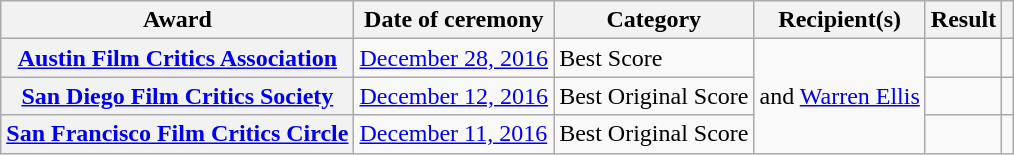<table class="wikitable plainrowheaders sortable">
<tr>
<th scope="col">Award</th>
<th scope="col">Date of ceremony</th>
<th scope="col">Category</th>
<th scope="col">Recipient(s)</th>
<th scope="col">Result</th>
<th scope="col" class="unsortable"></th>
</tr>
<tr>
<th scope="row"><a href='#'>Austin Film Critics Association</a></th>
<td><a href='#'>December 28, 2016</a></td>
<td>Best Score</td>
<td rowspan="3"> and <a href='#'>Warren Ellis</a></td>
<td></td>
<td style="text-align:center;"><br></td>
</tr>
<tr>
<th scope="row"><a href='#'>San Diego Film Critics Society</a></th>
<td><a href='#'>December 12, 2016</a></td>
<td>Best Original Score</td>
<td></td>
<td style="text-align:center;"><br></td>
</tr>
<tr>
<th scope="row"><a href='#'>San Francisco Film Critics Circle</a></th>
<td><a href='#'>December 11, 2016</a></td>
<td>Best Original Score</td>
<td></td>
<td style="text-align:center;"><br></td>
</tr>
</table>
